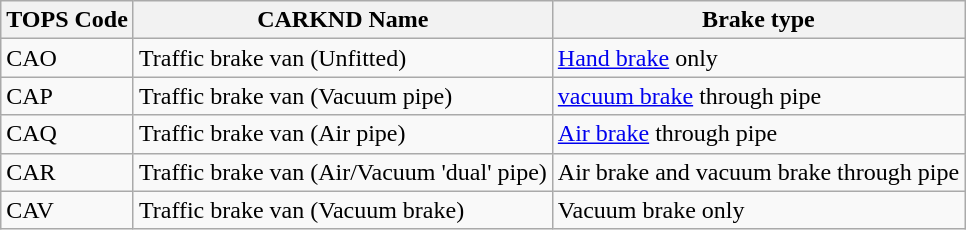<table class="wikitable">
<tr>
<th>TOPS Code</th>
<th>CARKND Name</th>
<th>Brake type </th>
</tr>
<tr>
<td>CAO</td>
<td>Traffic brake van (Unfitted)</td>
<td><a href='#'>Hand brake</a> only</td>
</tr>
<tr>
<td>CAP</td>
<td>Traffic brake van (Vacuum pipe)</td>
<td><a href='#'>vacuum brake</a> through pipe </td>
</tr>
<tr>
<td>CAQ</td>
<td>Traffic brake van (Air pipe)</td>
<td><a href='#'>Air brake</a> through pipe </td>
</tr>
<tr>
<td>CAR</td>
<td>Traffic brake van (Air/Vacuum 'dual' pipe)</td>
<td>Air brake and vacuum brake through pipe </td>
</tr>
<tr>
<td>CAV</td>
<td>Traffic brake van (Vacuum brake)</td>
<td>Vacuum brake only</td>
</tr>
</table>
